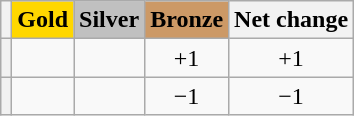<table class="wikitable plainrowheaders sortable" style="text-align:center">
<tr>
<th scope="col"></th>
<th scope="col" style="background-color:gold">Gold</th>
<th scope="col" style="background-color:silver">Silver</th>
<th scope="col" style="background-color:#c96">Bronze</th>
<th scope="col">Net change</th>
</tr>
<tr>
<th scope="row" style="text-align:left"></th>
<td></td>
<td></td>
<td>+1</td>
<td>+1</td>
</tr>
<tr>
<th scope="row" style="text-align:left"></th>
<td></td>
<td></td>
<td>−1</td>
<td>−1</td>
</tr>
</table>
